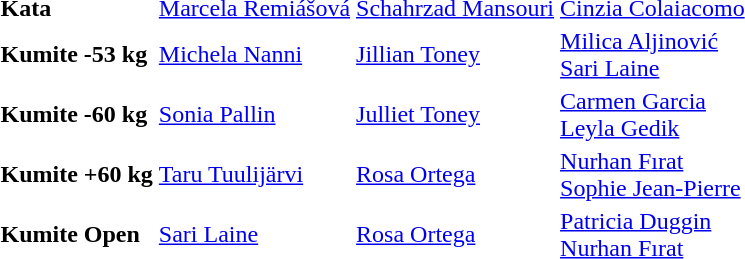<table>
<tr>
<td><strong>Kata</strong></td>
<td> <a href='#'>Marcela Remiášová</a></td>
<td> <a href='#'>Schahrzad Mansouri</a></td>
<td> <a href='#'>Cinzia Colaiacomo</a></td>
</tr>
<tr>
<td><strong>Kumite -53 kg</strong></td>
<td> <a href='#'>Michela Nanni</a></td>
<td> <a href='#'>Jillian Toney</a></td>
<td> <a href='#'>Milica Aljinović</a> <br>  <a href='#'>Sari Laine</a></td>
</tr>
<tr>
<td><strong>Kumite -60 kg</strong></td>
<td> <a href='#'>Sonia Pallin</a></td>
<td> <a href='#'>Julliet Toney</a></td>
<td> <a href='#'>Carmen Garcia</a> <br>  <a href='#'>Leyla Gedik</a></td>
</tr>
<tr>
<td><strong>Kumite +60 kg</strong></td>
<td> <a href='#'>Taru Tuulijärvi</a></td>
<td> <a href='#'>Rosa Ortega</a></td>
<td> <a href='#'>Nurhan Fırat</a> <br>  <a href='#'>Sophie Jean-Pierre</a></td>
</tr>
<tr>
<td><strong>Kumite Open</strong></td>
<td> <a href='#'>Sari Laine</a></td>
<td> <a href='#'>Rosa Ortega</a></td>
<td> <a href='#'>Patricia Duggin</a> <br>  <a href='#'>Nurhan Fırat</a></td>
</tr>
</table>
